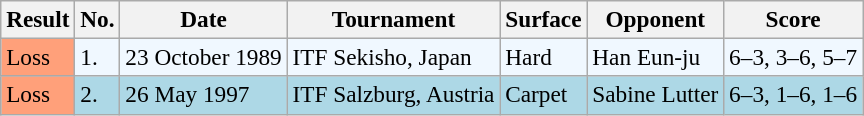<table class="sortable wikitable" style=font-size:97%>
<tr>
<th>Result</th>
<th>No.</th>
<th>Date</th>
<th>Tournament</th>
<th>Surface</th>
<th>Opponent</th>
<th>Score</th>
</tr>
<tr style="background:#f0f8ff;">
<td style="background:#ffa07a;">Loss</td>
<td>1.</td>
<td>23 October 1989</td>
<td>ITF Sekisho, Japan</td>
<td>Hard</td>
<td> Han Eun-ju</td>
<td>6–3, 3–6, 5–7</td>
</tr>
<tr style="background:lightblue;">
<td style="background:#ffa07a;">Loss</td>
<td>2.</td>
<td>26 May 1997</td>
<td>ITF Salzburg, Austria</td>
<td>Carpet</td>
<td> Sabine Lutter</td>
<td>6–3, 1–6, 1–6</td>
</tr>
</table>
